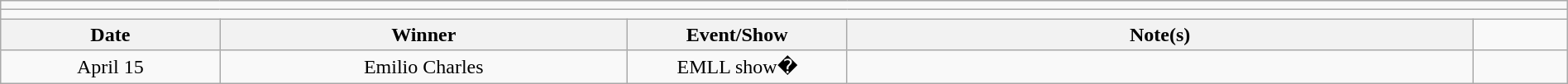<table class="wikitable" style="text-align:center; width:100%;">
<tr>
<td colspan=5></td>
</tr>
<tr>
<td colspan=5><strong></strong></td>
</tr>
<tr>
<th width=14%>Date</th>
<th width=26%>Winner</th>
<th width=14%>Event/Show</th>
<th width=40%>Note(s)</th>
</tr>
<tr>
<td>April 15</td>
<td>Emilio Charles</td>
<td>EMLL show�</td>
<td></td>
<td></td>
</tr>
</table>
